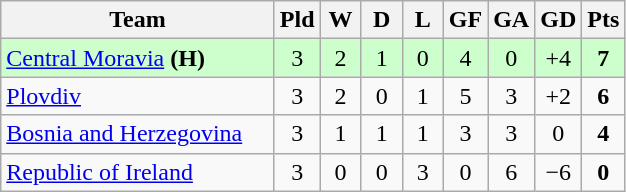<table class="wikitable" style="text-align:center;">
<tr>
<th width=175>Team</th>
<th width=20 abbr="Played">Pld</th>
<th width=20 abbr="Won">W</th>
<th width=20 abbr="Drawn">D</th>
<th width=20 abbr="Lost">L</th>
<th width=20 abbr="Goals for">GF</th>
<th width=20 abbr="Goals against">GA</th>
<th width=20 abbr="Goal difference">GD</th>
<th width=20 abbr="Points">Pts</th>
</tr>
<tr bgcolor=#ccffcc>
<td align=left> <a href='#'>Central Moravia</a> <strong>(H)</strong></td>
<td>3</td>
<td>2</td>
<td>1</td>
<td>0</td>
<td>4</td>
<td>0</td>
<td>+4</td>
<td><strong>7</strong></td>
</tr>
<tr>
<td align=left> <a href='#'>Plovdiv</a></td>
<td>3</td>
<td>2</td>
<td>0</td>
<td>1</td>
<td>5</td>
<td>3</td>
<td>+2</td>
<td><strong>6</strong></td>
</tr>
<tr>
<td align=left> <a href='#'>Bosnia and Herzegovina</a></td>
<td>3</td>
<td>1</td>
<td>1</td>
<td>1</td>
<td>3</td>
<td>3</td>
<td>0</td>
<td><strong>4</strong></td>
</tr>
<tr>
<td align=left> <a href='#'>Republic of Ireland</a></td>
<td>3</td>
<td>0</td>
<td>0</td>
<td>3</td>
<td>0</td>
<td>6</td>
<td>−6</td>
<td><strong>0</strong></td>
</tr>
</table>
